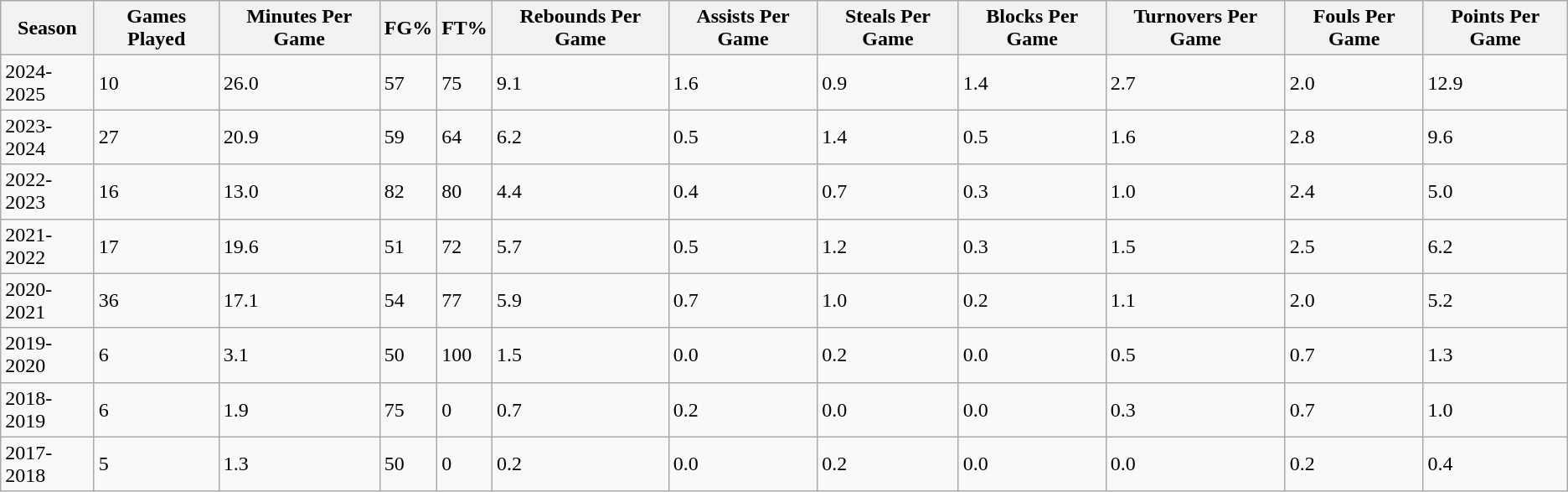<table class="wikitable sortable">
<tr>
<th>Season</th>
<th>Games Played</th>
<th>Minutes Per Game</th>
<th>FG%</th>
<th>FT%</th>
<th>Rebounds Per Game</th>
<th>Assists Per Game</th>
<th>Steals Per Game</th>
<th>Blocks Per Game</th>
<th>Turnovers Per Game</th>
<th>Fouls Per Game</th>
<th>Points Per Game</th>
</tr>
<tr>
<td>2024-2025</td>
<td>10</td>
<td>26.0</td>
<td>57</td>
<td>75</td>
<td>9.1</td>
<td>1.6</td>
<td>0.9</td>
<td>1.4</td>
<td>2.7</td>
<td>2.0</td>
<td>12.9</td>
</tr>
<tr>
<td>2023-2024</td>
<td>27</td>
<td>20.9</td>
<td>59</td>
<td>64</td>
<td>6.2</td>
<td>0.5</td>
<td>1.4</td>
<td>0.5</td>
<td>1.6</td>
<td>2.8</td>
<td>9.6</td>
</tr>
<tr>
<td>2022-2023</td>
<td>16</td>
<td>13.0</td>
<td>82</td>
<td>80</td>
<td>4.4</td>
<td>0.4</td>
<td>0.7</td>
<td>0.3</td>
<td>1.0</td>
<td>2.4</td>
<td>5.0</td>
</tr>
<tr>
<td>2021-2022</td>
<td>17</td>
<td>19.6</td>
<td>51</td>
<td>72</td>
<td>5.7</td>
<td>0.5</td>
<td>1.2</td>
<td>0.3</td>
<td>1.5</td>
<td>2.5</td>
<td>6.2</td>
</tr>
<tr>
<td>2020-2021</td>
<td>36</td>
<td>17.1</td>
<td>54</td>
<td>77</td>
<td>5.9</td>
<td>0.7</td>
<td>1.0</td>
<td>0.2</td>
<td>1.1</td>
<td>2.0</td>
<td>5.2</td>
</tr>
<tr>
<td>2019-2020</td>
<td>6</td>
<td>3.1</td>
<td>50</td>
<td>100</td>
<td>1.5</td>
<td>0.0</td>
<td>0.2</td>
<td>0.0</td>
<td>0.5</td>
<td>0.7</td>
<td>1.3</td>
</tr>
<tr>
<td>2018-2019</td>
<td>6</td>
<td>1.9</td>
<td>75</td>
<td>0</td>
<td>0.7</td>
<td>0.2</td>
<td>0.0</td>
<td>0.0</td>
<td>0.3</td>
<td>0.7</td>
<td>1.0</td>
</tr>
<tr>
<td>2017-2018</td>
<td>5</td>
<td>1.3</td>
<td>50</td>
<td>0</td>
<td>0.2</td>
<td>0.0</td>
<td>0.2</td>
<td>0.0</td>
<td>0.0</td>
<td>0.2</td>
<td>0.4</td>
</tr>
</table>
